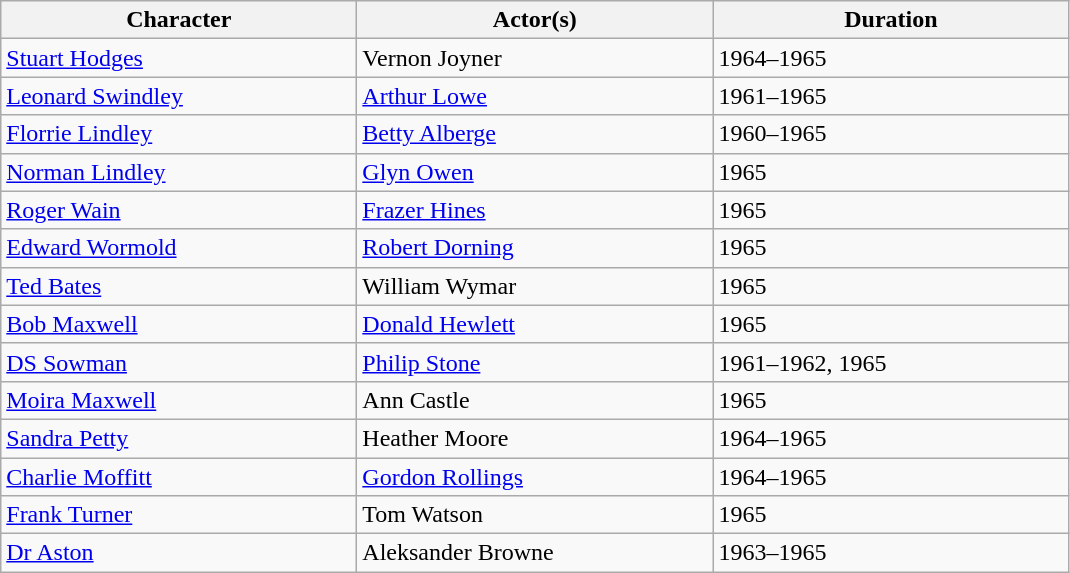<table class="wikitable">
<tr>
<th scope="col" style="width:230px;">Character</th>
<th scope="col" style="width:230px;">Actor(s)</th>
<th scope="col" style="width:230px;">Duration</th>
</tr>
<tr>
<td><a href='#'>Stuart Hodges</a></td>
<td>Vernon Joyner</td>
<td>1964–1965</td>
</tr>
<tr>
<td><a href='#'>Leonard Swindley</a></td>
<td><a href='#'>Arthur Lowe</a></td>
<td>1961–1965</td>
</tr>
<tr>
<td><a href='#'>Florrie Lindley</a></td>
<td><a href='#'>Betty Alberge</a></td>
<td>1960–1965</td>
</tr>
<tr>
<td><a href='#'>Norman Lindley</a></td>
<td><a href='#'>Glyn Owen</a></td>
<td>1965</td>
</tr>
<tr>
<td><a href='#'>Roger Wain</a></td>
<td><a href='#'>Frazer Hines</a></td>
<td>1965</td>
</tr>
<tr>
<td><a href='#'>Edward Wormold</a></td>
<td><a href='#'>Robert Dorning</a></td>
<td>1965</td>
</tr>
<tr>
<td><a href='#'>Ted Bates</a></td>
<td>William Wymar</td>
<td>1965</td>
</tr>
<tr>
<td><a href='#'>Bob Maxwell</a></td>
<td><a href='#'>Donald Hewlett</a></td>
<td>1965</td>
</tr>
<tr>
<td><a href='#'>DS Sowman</a></td>
<td><a href='#'>Philip Stone</a></td>
<td>1961–1962, 1965</td>
</tr>
<tr>
<td><a href='#'>Moira Maxwell</a></td>
<td>Ann Castle</td>
<td>1965</td>
</tr>
<tr>
<td><a href='#'>Sandra Petty</a></td>
<td>Heather Moore</td>
<td>1964–1965</td>
</tr>
<tr>
<td><a href='#'>Charlie Moffitt</a></td>
<td><a href='#'>Gordon Rollings</a></td>
<td>1964–1965</td>
</tr>
<tr>
<td><a href='#'>Frank Turner</a></td>
<td>Tom Watson</td>
<td>1965</td>
</tr>
<tr>
<td><a href='#'>Dr Aston</a></td>
<td>Aleksander Browne</td>
<td>1963–1965</td>
</tr>
</table>
